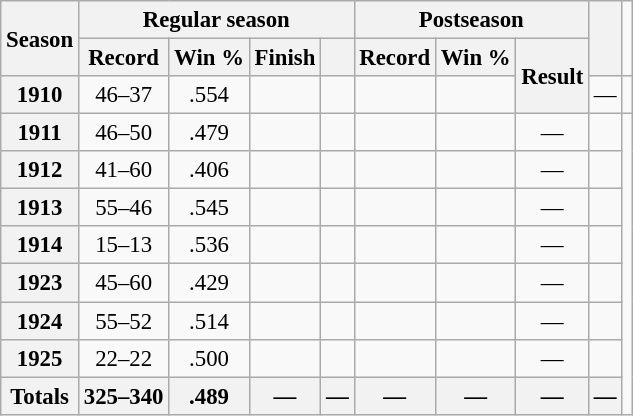<table class="wikitable sortable plainrowheaders" style="font-size: 95%; text-align:center;">
<tr>
<th rowspan="2" scope="col">Season</th>
<th colspan="4" scope="col">Regular season</th>
<th colspan="3" scope="col">Postseason</th>
<th rowspan="2" class="unsortable" scope="col"></th>
</tr>
<tr>
<th scope="col">Record</th>
<th scope="col">Win %</th>
<th scope="col">Finish</th>
<th scope="col"></th>
<th scope="col">Record</th>
<th scope="col">Win %</th>
<th class="unsortable" rowspan="2" scope="col">Result</th>
</tr>
<tr>
<th scope="row" style="text-align:center">1910</th>
<td>46–37</td>
<td>.554</td>
<td></td>
<td></td>
<td></td>
<td></td>
<td>—</td>
<td></td>
</tr>
<tr>
<th scope="row" style="text-align:center">1911</th>
<td>46–50</td>
<td>.479</td>
<td></td>
<td></td>
<td></td>
<td></td>
<td>—</td>
<td></td>
</tr>
<tr>
<th scope="row" style="text-align:center">1912</th>
<td>41–60</td>
<td>.406</td>
<td></td>
<td></td>
<td></td>
<td></td>
<td>—</td>
<td></td>
</tr>
<tr>
<th scope="row" style="text-align:center">1913</th>
<td>55–46</td>
<td>.545</td>
<td></td>
<td></td>
<td></td>
<td></td>
<td>—</td>
<td></td>
</tr>
<tr>
<th scope="row" style="text-align:center">1914</th>
<td>15–13</td>
<td>.536</td>
<td></td>
<td></td>
<td></td>
<td></td>
<td>—</td>
<td></td>
</tr>
<tr>
<th scope="row" style="text-align:center">1923</th>
<td>45–60</td>
<td>.429</td>
<td></td>
<td></td>
<td></td>
<td></td>
<td>—</td>
<td></td>
</tr>
<tr>
<th scope="row" style="text-align:center">1924</th>
<td>55–52</td>
<td>.514</td>
<td></td>
<td></td>
<td></td>
<td></td>
<td>—</td>
<td></td>
</tr>
<tr>
<th scope="row" style="text-align:center">1925</th>
<td>22–22</td>
<td>.500</td>
<td></td>
<td></td>
<td></td>
<td></td>
<td>—</td>
<td></td>
</tr>
<tr class="sortbottom">
<th scope="row" style="text-align:center"><strong>Totals</strong></th>
<th>325–340</th>
<th>.489</th>
<th>—</th>
<th>—</th>
<th>—</th>
<th>—</th>
<th>—</th>
<th>—</th>
</tr>
</table>
